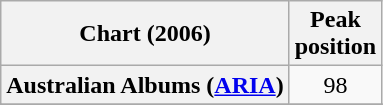<table class="wikitable sortable plainrowheaders">
<tr>
<th>Chart (2006)</th>
<th>Peak<br>position</th>
</tr>
<tr>
<th scope="row">Australian Albums (<a href='#'>ARIA</a>)</th>
<td align="center">98</td>
</tr>
<tr>
</tr>
<tr>
</tr>
<tr>
</tr>
<tr>
</tr>
<tr>
</tr>
<tr>
</tr>
<tr>
</tr>
<tr>
</tr>
<tr>
</tr>
<tr>
</tr>
</table>
